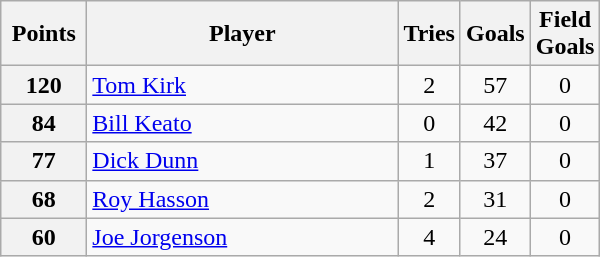<table class="wikitable" style="text-align:left;">
<tr>
<th width=50>Points</th>
<th width=200>Player</th>
<th width=30>Tries</th>
<th width=30>Goals</th>
<th width=30>Field Goals</th>
</tr>
<tr>
<th>120</th>
<td> <a href='#'>Tom Kirk</a></td>
<td align=center>2</td>
<td align=center>57</td>
<td align=center>0</td>
</tr>
<tr>
<th>84</th>
<td> <a href='#'>Bill Keato</a></td>
<td align=center>0</td>
<td align=center>42</td>
<td align=center>0</td>
</tr>
<tr>
<th>77</th>
<td> <a href='#'>Dick Dunn</a></td>
<td align=center>1</td>
<td align=center>37</td>
<td align=center>0</td>
</tr>
<tr>
<th>68</th>
<td> <a href='#'>Roy Hasson</a></td>
<td align=center>2</td>
<td align=center>31</td>
<td align=center>0</td>
</tr>
<tr>
<th>60</th>
<td> <a href='#'>Joe Jorgenson</a></td>
<td align=center>4</td>
<td align=center>24</td>
<td align=center>0</td>
</tr>
</table>
